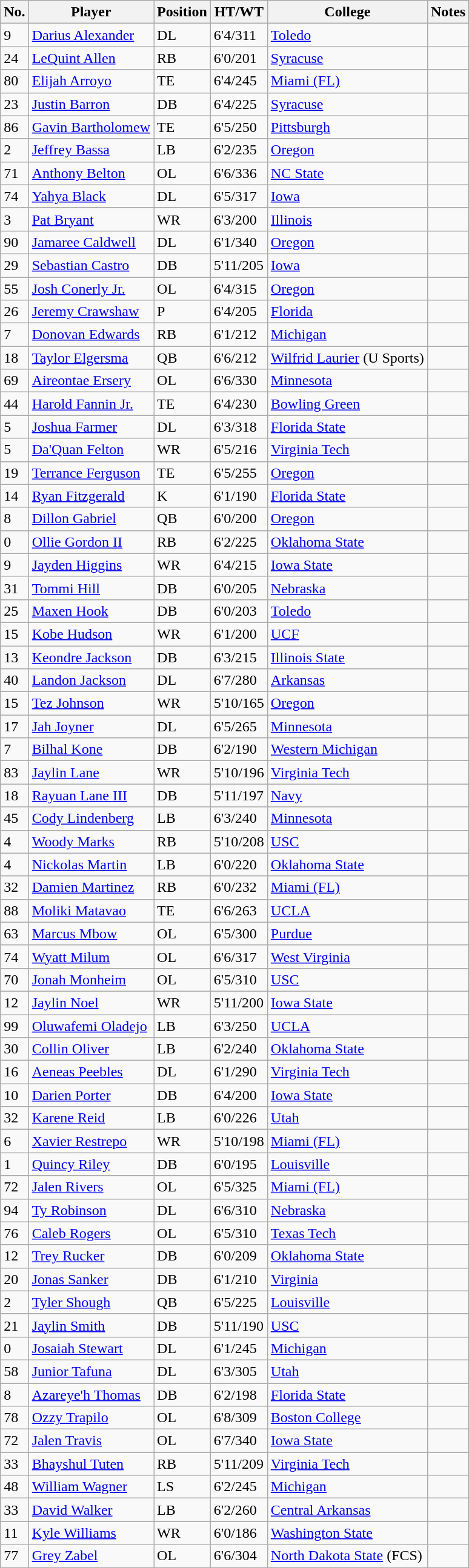<table class = "wikitable sortable">
<tr>
<th>No.</th>
<th>Player</th>
<th>Position</th>
<th class="unsortable">HT/WT</th>
<th>College</th>
<th class="unsortable">Notes</th>
</tr>
<tr>
<td>9</td>
<td><a href='#'>Darius Alexander</a></td>
<td>DL</td>
<td>6'4/311</td>
<td><a href='#'>Toledo</a></td>
<td></td>
</tr>
<tr>
<td>24</td>
<td><a href='#'>LeQuint Allen</a></td>
<td>RB</td>
<td>6'0/201</td>
<td><a href='#'>Syracuse</a></td>
<td></td>
</tr>
<tr>
<td>80</td>
<td><a href='#'>Elijah Arroyo</a></td>
<td>TE</td>
<td>6'4/245</td>
<td><a href='#'>Miami (FL)</a></td>
<td></td>
</tr>
<tr>
<td>23</td>
<td><a href='#'>Justin Barron</a></td>
<td>DB</td>
<td>6'4/225</td>
<td><a href='#'>Syracuse</a></td>
<td></td>
</tr>
<tr>
<td>86</td>
<td><a href='#'>Gavin Bartholomew</a></td>
<td>TE</td>
<td>6'5/250</td>
<td><a href='#'>Pittsburgh</a></td>
<td></td>
</tr>
<tr>
<td>2</td>
<td><a href='#'>Jeffrey Bassa</a></td>
<td>LB</td>
<td>6'2/235</td>
<td><a href='#'>Oregon</a></td>
<td></td>
</tr>
<tr>
<td>71</td>
<td><a href='#'>Anthony Belton</a></td>
<td>OL</td>
<td>6'6/336</td>
<td><a href='#'>NC State</a></td>
<td></td>
</tr>
<tr>
<td>74</td>
<td><a href='#'>Yahya Black</a></td>
<td>DL</td>
<td>6'5/317</td>
<td><a href='#'>Iowa</a></td>
<td></td>
</tr>
<tr>
<td>3</td>
<td><a href='#'>Pat Bryant</a></td>
<td>WR</td>
<td>6'3/200</td>
<td><a href='#'>Illinois</a></td>
<td></td>
</tr>
<tr>
<td>90</td>
<td><a href='#'>Jamaree Caldwell</a></td>
<td>DL</td>
<td>6'1/340</td>
<td><a href='#'>Oregon</a></td>
<td></td>
</tr>
<tr>
<td>29</td>
<td><a href='#'>Sebastian Castro</a></td>
<td>DB</td>
<td>5'11/205</td>
<td><a href='#'>Iowa</a></td>
<td></td>
</tr>
<tr>
<td>55</td>
<td><a href='#'>Josh Conerly Jr.</a></td>
<td>OL</td>
<td>6'4/315</td>
<td><a href='#'>Oregon</a></td>
<td></td>
</tr>
<tr>
<td>26</td>
<td><a href='#'>Jeremy Crawshaw</a></td>
<td>P</td>
<td>6'4/205</td>
<td><a href='#'>Florida</a></td>
<td></td>
</tr>
<tr>
<td>7</td>
<td><a href='#'>Donovan Edwards</a></td>
<td>RB</td>
<td>6'1/212</td>
<td><a href='#'>Michigan</a></td>
<td></td>
</tr>
<tr>
<td>18</td>
<td><a href='#'>Taylor Elgersma</a></td>
<td>QB</td>
<td>6'6/212</td>
<td><a href='#'>Wilfrid Laurier</a> (U Sports)</td>
<td></td>
</tr>
<tr>
<td>69</td>
<td><a href='#'>Aireontae Ersery</a></td>
<td>OL</td>
<td>6'6/330</td>
<td><a href='#'>Minnesota</a></td>
<td></td>
</tr>
<tr>
<td>44</td>
<td><a href='#'>Harold Fannin Jr.</a></td>
<td>TE</td>
<td>6'4/230</td>
<td><a href='#'>Bowling Green</a></td>
<td></td>
</tr>
<tr>
<td>5</td>
<td><a href='#'>Joshua Farmer</a></td>
<td>DL</td>
<td>6'3/318</td>
<td><a href='#'>Florida State</a></td>
<td></td>
</tr>
<tr>
<td>5</td>
<td><a href='#'>Da'Quan Felton</a></td>
<td>WR</td>
<td>6'5/216</td>
<td><a href='#'>Virginia Tech</a></td>
<td></td>
</tr>
<tr>
<td>19</td>
<td><a href='#'>Terrance Ferguson</a></td>
<td>TE</td>
<td>6'5/255</td>
<td><a href='#'>Oregon</a></td>
<td></td>
</tr>
<tr>
<td>14</td>
<td><a href='#'>Ryan Fitzgerald</a></td>
<td>K</td>
<td>6'1/190</td>
<td><a href='#'>Florida State</a></td>
<td></td>
</tr>
<tr>
<td>8</td>
<td><a href='#'>Dillon Gabriel</a></td>
<td>QB</td>
<td>6'0/200</td>
<td><a href='#'>Oregon</a></td>
<td></td>
</tr>
<tr>
<td>0</td>
<td><a href='#'>Ollie Gordon II</a></td>
<td>RB</td>
<td>6'2/225</td>
<td><a href='#'>Oklahoma State</a></td>
<td></td>
</tr>
<tr>
<td>9</td>
<td><a href='#'>Jayden Higgins</a></td>
<td>WR</td>
<td>6'4/215</td>
<td><a href='#'>Iowa State</a></td>
<td></td>
</tr>
<tr>
<td>31</td>
<td><a href='#'>Tommi Hill</a></td>
<td>DB</td>
<td>6'0/205</td>
<td><a href='#'>Nebraska</a></td>
<td></td>
</tr>
<tr>
<td>25</td>
<td><a href='#'>Maxen Hook</a></td>
<td>DB</td>
<td>6'0/203</td>
<td><a href='#'>Toledo</a></td>
<td></td>
</tr>
<tr>
<td>15</td>
<td><a href='#'>Kobe Hudson</a></td>
<td>WR</td>
<td>6'1/200</td>
<td><a href='#'>UCF</a></td>
<td></td>
</tr>
<tr>
<td>13</td>
<td><a href='#'>Keondre Jackson</a></td>
<td>DB</td>
<td>6'3/215</td>
<td><a href='#'>Illinois State</a></td>
<td></td>
</tr>
<tr>
<td>40</td>
<td><a href='#'>Landon Jackson</a></td>
<td>DL</td>
<td>6'7/280</td>
<td><a href='#'>Arkansas</a></td>
<td></td>
</tr>
<tr>
<td>15</td>
<td><a href='#'>Tez Johnson</a></td>
<td>WR</td>
<td>5'10/165</td>
<td><a href='#'>Oregon</a></td>
<td></td>
</tr>
<tr>
<td>17</td>
<td><a href='#'>Jah Joyner</a></td>
<td>DL</td>
<td>6'5/265</td>
<td><a href='#'>Minnesota</a></td>
<td></td>
</tr>
<tr>
<td>7</td>
<td><a href='#'>Bilhal Kone</a></td>
<td>DB</td>
<td>6'2/190</td>
<td><a href='#'>Western Michigan</a></td>
<td></td>
</tr>
<tr>
<td>83</td>
<td><a href='#'>Jaylin Lane</a></td>
<td>WR</td>
<td>5'10/196</td>
<td><a href='#'>Virginia Tech</a></td>
<td></td>
</tr>
<tr>
<td>18</td>
<td><a href='#'>Rayuan Lane III</a></td>
<td>DB</td>
<td>5'11/197</td>
<td><a href='#'>Navy</a></td>
<td></td>
</tr>
<tr>
<td>45</td>
<td><a href='#'>Cody Lindenberg</a></td>
<td>LB</td>
<td>6'3/240</td>
<td><a href='#'>Minnesota</a></td>
<td></td>
</tr>
<tr>
<td>4</td>
<td><a href='#'>Woody Marks</a></td>
<td>RB</td>
<td>5'10/208</td>
<td><a href='#'>USC</a></td>
<td></td>
</tr>
<tr>
<td>4</td>
<td><a href='#'>Nickolas Martin</a></td>
<td>LB</td>
<td>6'0/220</td>
<td><a href='#'>Oklahoma State</a></td>
<td></td>
</tr>
<tr>
<td>32</td>
<td><a href='#'>Damien Martinez</a></td>
<td>RB</td>
<td>6'0/232</td>
<td><a href='#'>Miami (FL)</a></td>
<td></td>
</tr>
<tr>
<td>88</td>
<td><a href='#'>Moliki Matavao</a></td>
<td>TE</td>
<td>6'6/263</td>
<td><a href='#'>UCLA</a></td>
<td></td>
</tr>
<tr>
<td>63</td>
<td><a href='#'>Marcus Mbow</a></td>
<td>OL</td>
<td>6'5/300</td>
<td><a href='#'>Purdue</a></td>
<td></td>
</tr>
<tr>
<td>74</td>
<td><a href='#'>Wyatt Milum</a></td>
<td>OL</td>
<td>6'6/317</td>
<td><a href='#'>West Virginia</a></td>
<td></td>
</tr>
<tr>
<td>70</td>
<td><a href='#'>Jonah Monheim</a></td>
<td>OL</td>
<td>6'5/310</td>
<td><a href='#'>USC</a></td>
<td></td>
</tr>
<tr>
<td>12</td>
<td><a href='#'>Jaylin Noel</a></td>
<td>WR</td>
<td>5'11/200</td>
<td><a href='#'>Iowa State</a></td>
<td></td>
</tr>
<tr>
<td>99</td>
<td><a href='#'>Oluwafemi Oladejo</a></td>
<td>LB</td>
<td>6'3/250</td>
<td><a href='#'>UCLA</a></td>
<td></td>
</tr>
<tr>
<td>30</td>
<td><a href='#'>Collin Oliver</a></td>
<td>LB</td>
<td>6'2/240</td>
<td><a href='#'>Oklahoma State</a></td>
<td></td>
</tr>
<tr>
<td>16</td>
<td><a href='#'>Aeneas Peebles</a></td>
<td>DL</td>
<td>6'1/290</td>
<td><a href='#'>Virginia Tech</a></td>
<td></td>
</tr>
<tr>
<td>10</td>
<td><a href='#'>Darien Porter</a></td>
<td>DB</td>
<td>6'4/200</td>
<td><a href='#'>Iowa State</a></td>
<td></td>
</tr>
<tr>
<td>32</td>
<td><a href='#'>Karene Reid</a></td>
<td>LB</td>
<td>6'0/226</td>
<td><a href='#'>Utah</a></td>
<td></td>
</tr>
<tr>
<td>6</td>
<td><a href='#'>Xavier Restrepo</a></td>
<td>WR</td>
<td>5'10/198</td>
<td><a href='#'>Miami (FL)</a></td>
<td></td>
</tr>
<tr>
<td>1</td>
<td><a href='#'>Quincy Riley</a></td>
<td>DB</td>
<td>6'0/195</td>
<td><a href='#'>Louisville</a></td>
<td></td>
</tr>
<tr>
<td>72</td>
<td><a href='#'>Jalen Rivers</a></td>
<td>OL</td>
<td>6'5/325</td>
<td><a href='#'>Miami (FL)</a></td>
<td></td>
</tr>
<tr>
<td>94</td>
<td><a href='#'>Ty Robinson</a></td>
<td>DL</td>
<td>6'6/310</td>
<td><a href='#'>Nebraska</a></td>
<td></td>
</tr>
<tr>
<td>76</td>
<td><a href='#'>Caleb Rogers</a></td>
<td>OL</td>
<td>6'5/310</td>
<td><a href='#'>Texas Tech</a></td>
<td></td>
</tr>
<tr>
<td>12</td>
<td><a href='#'>Trey Rucker</a></td>
<td>DB</td>
<td>6'0/209</td>
<td><a href='#'>Oklahoma State</a></td>
<td></td>
</tr>
<tr>
<td>20</td>
<td><a href='#'>Jonas Sanker</a></td>
<td>DB</td>
<td>6'1/210</td>
<td><a href='#'>Virginia</a></td>
<td></td>
</tr>
<tr>
<td>2</td>
<td><a href='#'>Tyler Shough</a></td>
<td>QB</td>
<td>6'5/225</td>
<td><a href='#'>Louisville</a></td>
<td></td>
</tr>
<tr>
<td>21</td>
<td><a href='#'>Jaylin Smith</a></td>
<td>DB</td>
<td>5'11/190</td>
<td><a href='#'>USC</a></td>
<td></td>
</tr>
<tr>
<td>0</td>
<td><a href='#'>Josaiah Stewart</a></td>
<td>DL</td>
<td>6'1/245</td>
<td><a href='#'>Michigan</a></td>
<td></td>
</tr>
<tr>
<td>58</td>
<td><a href='#'>Junior Tafuna</a></td>
<td>DL</td>
<td>6'3/305</td>
<td><a href='#'>Utah</a></td>
<td></td>
</tr>
<tr>
<td>8</td>
<td><a href='#'>Azareye'h Thomas</a></td>
<td>DB</td>
<td>6'2/198</td>
<td><a href='#'>Florida State</a></td>
<td></td>
</tr>
<tr>
<td>78</td>
<td><a href='#'>Ozzy Trapilo</a></td>
<td>OL</td>
<td>6'8/309</td>
<td><a href='#'>Boston College</a></td>
<td></td>
</tr>
<tr>
<td>72</td>
<td><a href='#'>Jalen Travis</a></td>
<td>OL</td>
<td>6'7/340</td>
<td><a href='#'>Iowa State</a></td>
<td></td>
</tr>
<tr>
<td>33</td>
<td><a href='#'>Bhayshul Tuten</a></td>
<td>RB</td>
<td>5'11/209</td>
<td><a href='#'>Virginia Tech</a></td>
<td></td>
</tr>
<tr>
<td>48</td>
<td><a href='#'>William Wagner</a></td>
<td>LS</td>
<td>6'2/245</td>
<td><a href='#'>Michigan</a></td>
<td></td>
</tr>
<tr>
<td>33</td>
<td><a href='#'>David Walker</a></td>
<td>LB</td>
<td>6'2/260</td>
<td><a href='#'>Central Arkansas</a></td>
<td></td>
</tr>
<tr>
<td>11</td>
<td><a href='#'>Kyle Williams</a></td>
<td>WR</td>
<td>6'0/186</td>
<td><a href='#'>Washington State</a></td>
<td></td>
</tr>
<tr>
<td>77</td>
<td><a href='#'>Grey Zabel</a></td>
<td>OL</td>
<td>6'6/304</td>
<td><a href='#'>North Dakota State</a> (FCS)</td>
<td></td>
</tr>
</table>
